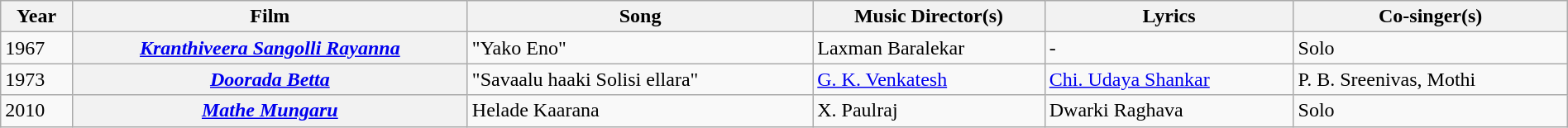<table class="wikitable sortable" style="width:100%;">
<tr>
<th>Year</th>
<th>Film</th>
<th>Song</th>
<th>Music Director(s)</th>
<th>Lyrics</th>
<th>Co-singer(s)</th>
</tr>
<tr>
<td>1967</td>
<th><em><a href='#'>Kranthiveera Sangolli Rayanna</a></em></th>
<td>"Yako Eno"</td>
<td>Laxman Baralekar</td>
<td>-</td>
<td>Solo</td>
</tr>
<tr>
<td>1973</td>
<th><em><a href='#'>Doorada Betta</a></em></th>
<td>"Savaalu haaki Solisi ellara"</td>
<td><a href='#'>G. K. Venkatesh</a></td>
<td><a href='#'>Chi. Udaya Shankar</a></td>
<td>P. B. Sreenivas, Mothi</td>
</tr>
<tr>
<td>2010</td>
<th><em><a href='#'>Mathe Mungaru</a></em></th>
<td>Helade Kaarana</td>
<td>X. Paulraj</td>
<td>Dwarki Raghava</td>
<td>Solo</td>
</tr>
</table>
